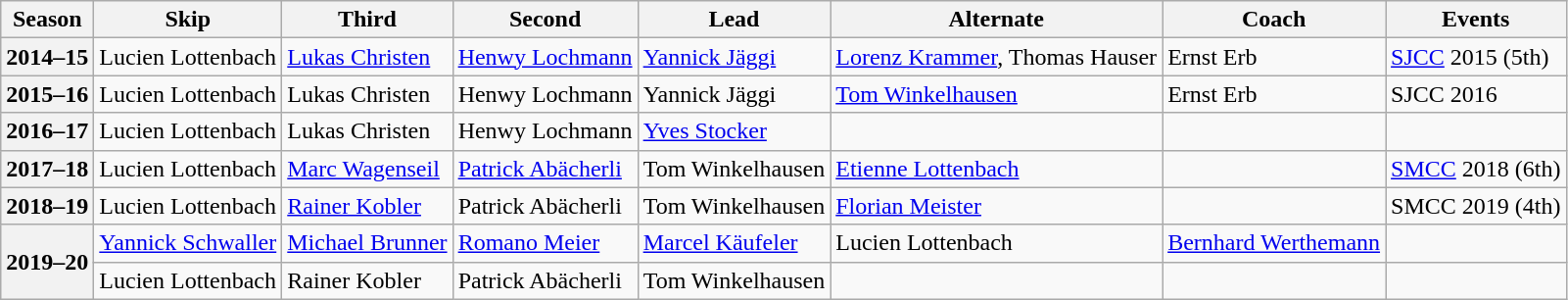<table class="wikitable">
<tr>
<th scope="col">Season</th>
<th scope="col">Skip</th>
<th scope="col">Third</th>
<th scope="col">Second</th>
<th scope="col">Lead</th>
<th scope="col">Alternate</th>
<th scope="col">Coach</th>
<th scope="col">Events</th>
</tr>
<tr>
<th scope="row">2014–15</th>
<td>Lucien Lottenbach</td>
<td><a href='#'>Lukas Christen</a></td>
<td><a href='#'>Henwy Lochmann</a></td>
<td><a href='#'>Yannick Jäggi</a></td>
<td><a href='#'>Lorenz Krammer</a>, Thomas Hauser</td>
<td>Ernst Erb</td>
<td><a href='#'>SJCC</a> 2015 (5th)</td>
</tr>
<tr>
<th scope="row">2015–16</th>
<td>Lucien Lottenbach</td>
<td>Lukas Christen</td>
<td>Henwy Lochmann</td>
<td>Yannick Jäggi</td>
<td><a href='#'>Tom Winkelhausen</a></td>
<td>Ernst Erb</td>
<td>SJCC 2016 </td>
</tr>
<tr>
<th scope="row">2016–17</th>
<td>Lucien Lottenbach</td>
<td>Lukas Christen</td>
<td>Henwy Lochmann</td>
<td><a href='#'>Yves Stocker</a></td>
<td></td>
<td></td>
<td></td>
</tr>
<tr>
<th scope="row">2017–18</th>
<td>Lucien Lottenbach</td>
<td><a href='#'>Marc Wagenseil</a></td>
<td><a href='#'>Patrick Abächerli</a></td>
<td>Tom Winkelhausen</td>
<td><a href='#'>Etienne Lottenbach</a></td>
<td></td>
<td><a href='#'>SMCC</a> 2018 (6th)</td>
</tr>
<tr>
<th scope="row">2018–19</th>
<td>Lucien Lottenbach</td>
<td><a href='#'>Rainer Kobler</a></td>
<td>Patrick Abächerli</td>
<td>Tom Winkelhausen</td>
<td><a href='#'>Florian Meister</a></td>
<td></td>
<td>SMCC 2019 (4th)</td>
</tr>
<tr>
<th scope="row" rowspan=2>2019–20</th>
<td><a href='#'>Yannick Schwaller</a></td>
<td><a href='#'>Michael Brunner</a></td>
<td><a href='#'>Romano Meier</a></td>
<td><a href='#'>Marcel Käufeler</a></td>
<td>Lucien Lottenbach</td>
<td><a href='#'>Bernhard Werthemann</a></td>
<td> </td>
</tr>
<tr>
<td>Lucien Lottenbach</td>
<td>Rainer Kobler</td>
<td>Patrick Abächerli</td>
<td>Tom Winkelhausen</td>
<td></td>
<td></td>
<td></td>
</tr>
</table>
